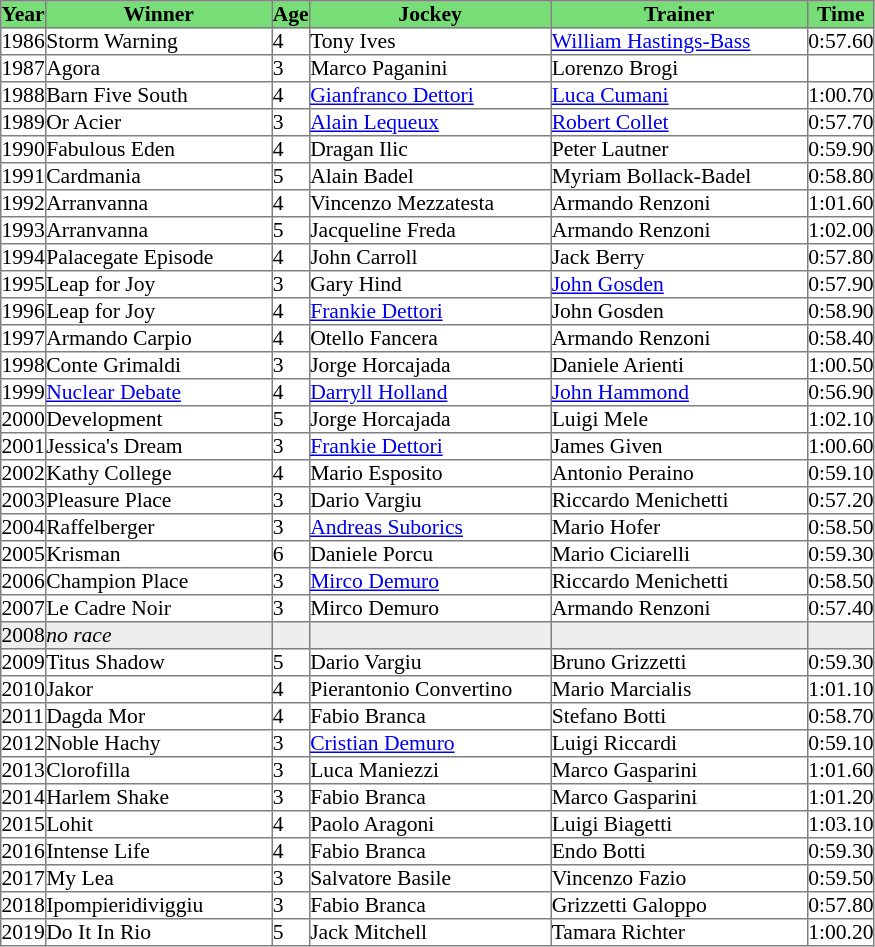<table class = "sortable" | border="1" cellpadding="0" style="border-collapse: collapse; font-size:90%">
<tr bgcolor="#77dd77" align="center">
<th>Year</th>
<th>Winner</th>
<th>Age</th>
<th>Jockey</th>
<th>Trainer</th>
<th>Time</th>
</tr>
<tr>
<td>1986</td>
<td width=150px>Storm Warning</td>
<td>4</td>
<td width=160px>Tony Ives</td>
<td width=170px><a href='#'>William Hastings-Bass</a></td>
<td>0:57.60</td>
</tr>
<tr>
<td>1987</td>
<td>Agora</td>
<td>3</td>
<td>Marco Paganini</td>
<td>Lorenzo Brogi</td>
<td></td>
</tr>
<tr>
<td>1988</td>
<td>Barn Five South</td>
<td>4</td>
<td><a href='#'>Gianfranco Dettori</a></td>
<td><a href='#'>Luca Cumani</a></td>
<td>1:00.70</td>
</tr>
<tr>
<td>1989</td>
<td>Or Acier</td>
<td>3</td>
<td><a href='#'>Alain Lequeux</a></td>
<td><a href='#'>Robert Collet</a></td>
<td>0:57.70</td>
</tr>
<tr>
<td>1990</td>
<td>Fabulous Eden</td>
<td>4</td>
<td>Dragan Ilic</td>
<td>Peter Lautner</td>
<td>0:59.90</td>
</tr>
<tr>
<td>1991</td>
<td>Cardmania</td>
<td>5</td>
<td>Alain Badel</td>
<td>Myriam Bollack-Badel</td>
<td>0:58.80</td>
</tr>
<tr>
<td>1992</td>
<td>Arranvanna</td>
<td>4</td>
<td>Vincenzo Mezzatesta</td>
<td>Armando Renzoni</td>
<td>1:01.60</td>
</tr>
<tr>
<td>1993</td>
<td>Arranvanna</td>
<td>5</td>
<td>Jacqueline Freda</td>
<td>Armando Renzoni</td>
<td>1:02.00</td>
</tr>
<tr>
<td>1994</td>
<td>Palacegate Episode</td>
<td>4</td>
<td>John Carroll</td>
<td>Jack Berry</td>
<td>0:57.80</td>
</tr>
<tr>
<td>1995</td>
<td>Leap for Joy</td>
<td>3</td>
<td>Gary Hind</td>
<td><a href='#'>John Gosden</a></td>
<td>0:57.90</td>
</tr>
<tr>
<td>1996</td>
<td>Leap for Joy</td>
<td>4</td>
<td><a href='#'>Frankie Dettori</a></td>
<td>John Gosden</td>
<td>0:58.90</td>
</tr>
<tr>
<td>1997</td>
<td>Armando Carpio</td>
<td>4</td>
<td>Otello Fancera</td>
<td>Armando Renzoni</td>
<td>0:58.40</td>
</tr>
<tr>
<td>1998</td>
<td>Conte Grimaldi</td>
<td>3</td>
<td>Jorge Horcajada</td>
<td>Daniele Arienti</td>
<td>1:00.50</td>
</tr>
<tr>
<td>1999</td>
<td><a href='#'>Nuclear Debate</a></td>
<td>4</td>
<td><a href='#'>Darryll Holland</a></td>
<td><a href='#'>John Hammond</a></td>
<td>0:56.90</td>
</tr>
<tr>
<td>2000</td>
<td>Development</td>
<td>5</td>
<td>Jorge Horcajada</td>
<td>Luigi Mele</td>
<td>1:02.10</td>
</tr>
<tr>
<td>2001</td>
<td>Jessica's Dream</td>
<td>3</td>
<td><a href='#'>Frankie Dettori</a></td>
<td>James Given</td>
<td>1:00.60</td>
</tr>
<tr>
<td>2002</td>
<td>Kathy College</td>
<td>4</td>
<td>Mario Esposito</td>
<td>Antonio Peraino</td>
<td>0:59.10</td>
</tr>
<tr>
<td>2003</td>
<td>Pleasure Place</td>
<td>3</td>
<td>Dario Vargiu</td>
<td>Riccardo Menichetti</td>
<td>0:57.20</td>
</tr>
<tr>
<td>2004</td>
<td>Raffelberger</td>
<td>3</td>
<td><a href='#'>Andreas Suborics</a></td>
<td>Mario Hofer</td>
<td>0:58.50</td>
</tr>
<tr>
<td>2005</td>
<td>Krisman</td>
<td>6</td>
<td>Daniele Porcu</td>
<td>Mario Ciciarelli</td>
<td>0:59.30</td>
</tr>
<tr>
<td>2006</td>
<td>Champion Place</td>
<td>3</td>
<td><a href='#'>Mirco Demuro</a></td>
<td>Riccardo Menichetti</td>
<td>0:58.50</td>
</tr>
<tr>
<td>2007</td>
<td>Le Cadre Noir</td>
<td>3</td>
<td>Mirco Demuro</td>
<td>Armando Renzoni</td>
<td>0:57.40</td>
</tr>
<tr bgcolor="#eeeeee">
<td>2008</td>
<td><em>no race</em> </td>
<td></td>
<td></td>
<td></td>
<td></td>
</tr>
<tr>
<td>2009</td>
<td>Titus Shadow</td>
<td>5</td>
<td>Dario Vargiu</td>
<td>Bruno Grizzetti</td>
<td>0:59.30</td>
</tr>
<tr>
<td>2010</td>
<td>Jakor</td>
<td>4</td>
<td>Pierantonio Convertino</td>
<td>Mario Marcialis</td>
<td>1:01.10</td>
</tr>
<tr>
<td>2011</td>
<td>Dagda Mor</td>
<td>4</td>
<td>Fabio Branca</td>
<td>Stefano Botti</td>
<td>0:58.70</td>
</tr>
<tr>
<td>2012</td>
<td>Noble Hachy</td>
<td>3</td>
<td><a href='#'>Cristian Demuro</a></td>
<td>Luigi Riccardi</td>
<td>0:59.10</td>
</tr>
<tr>
<td>2013</td>
<td>Clorofilla</td>
<td>3</td>
<td>Luca Maniezzi</td>
<td>Marco Gasparini</td>
<td>1:01.60</td>
</tr>
<tr>
<td>2014</td>
<td>Harlem Shake</td>
<td>3</td>
<td>Fabio Branca</td>
<td>Marco Gasparini</td>
<td>1:01.20</td>
</tr>
<tr>
<td>2015</td>
<td>Lohit</td>
<td>4</td>
<td>Paolo Aragoni</td>
<td>Luigi Biagetti</td>
<td>1:03.10</td>
</tr>
<tr>
<td>2016</td>
<td>Intense Life</td>
<td>4</td>
<td>Fabio Branca</td>
<td>Endo Botti</td>
<td>0:59.30</td>
</tr>
<tr>
<td>2017</td>
<td>My Lea</td>
<td>3</td>
<td>Salvatore Basile</td>
<td>Vincenzo Fazio</td>
<td>0:59.50</td>
</tr>
<tr>
<td>2018</td>
<td>Ipompieridiviggiu</td>
<td>3</td>
<td>Fabio Branca</td>
<td>Grizzetti Galoppo</td>
<td>0:57.80</td>
</tr>
<tr>
<td>2019</td>
<td>Do It In Rio</td>
<td>5</td>
<td>Jack Mitchell</td>
<td>Tamara Richter</td>
<td>1:00.20</td>
</tr>
</table>
